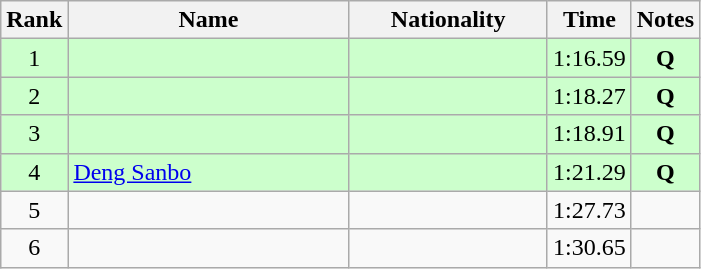<table class="wikitable sortable" style="text-align:center">
<tr>
<th>Rank</th>
<th style="width:180px">Name</th>
<th style="width:125px">Nationality</th>
<th>Time</th>
<th>Notes</th>
</tr>
<tr style="background:#cfc;">
<td>1</td>
<td style="text-align:left;"></td>
<td style="text-align:left;"></td>
<td>1:16.59</td>
<td><strong>Q</strong></td>
</tr>
<tr style="background:#cfc;">
<td>2</td>
<td style="text-align:left;"></td>
<td style="text-align:left;"></td>
<td>1:18.27</td>
<td><strong>Q</strong></td>
</tr>
<tr style="background:#cfc;">
<td>3</td>
<td style="text-align:left;"></td>
<td style="text-align:left;"></td>
<td>1:18.91</td>
<td><strong>Q</strong></td>
</tr>
<tr style="background:#cfc;">
<td>4</td>
<td style="text-align:left;"><a href='#'>Deng Sanbo</a></td>
<td style="text-align:left;"></td>
<td>1:21.29</td>
<td><strong>Q</strong></td>
</tr>
<tr>
<td>5</td>
<td style="text-align:left;"></td>
<td style="text-align:left;"></td>
<td>1:27.73</td>
<td></td>
</tr>
<tr>
<td>6</td>
<td style="text-align:left;"></td>
<td style="text-align:left;"></td>
<td>1:30.65</td>
<td></td>
</tr>
</table>
